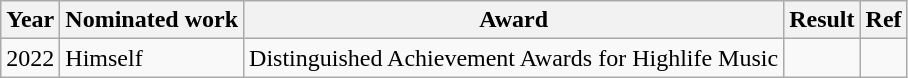<table class="wikitable">
<tr>
<th>Year</th>
<th>Nominated work</th>
<th>Award</th>
<th>Result</th>
<th>Ref</th>
</tr>
<tr>
<td>2022</td>
<td>Himself</td>
<td>Distinguished Achievement Awards for Highlife Music</td>
<td></td>
<td></td>
</tr>
</table>
